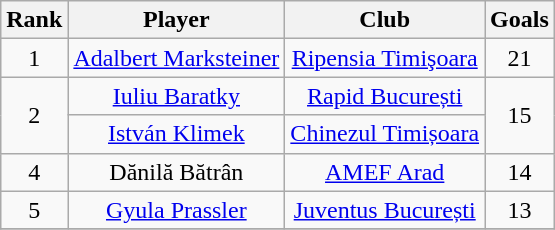<table class="wikitable sortable" style="text-align:center">
<tr>
<th>Rank</th>
<th>Player</th>
<th>Club</th>
<th>Goals</th>
</tr>
<tr>
<td rowspan=1 align=center>1</td>
<td><a href='#'>Adalbert Marksteiner</a></td>
<td><a href='#'>Ripensia Timişoara</a></td>
<td rowspan=1 align=center>21</td>
</tr>
<tr>
<td rowspan=2 align=center>2</td>
<td><a href='#'>Iuliu Baratky</a></td>
<td><a href='#'>Rapid București</a></td>
<td rowspan=2 align=center>15</td>
</tr>
<tr>
<td><a href='#'>István Klimek</a></td>
<td><a href='#'>Chinezul Timișoara</a></td>
</tr>
<tr>
<td rowspan=1 align=center>4</td>
<td>Dănilă Bătrân</td>
<td><a href='#'>AMEF Arad</a></td>
<td rowspan=1 align=center>14</td>
</tr>
<tr>
<td rowspan=1 align=center>5</td>
<td><a href='#'>Gyula Prassler</a></td>
<td><a href='#'>Juventus București</a></td>
<td rowspan=1 align=center>13</td>
</tr>
<tr>
</tr>
</table>
